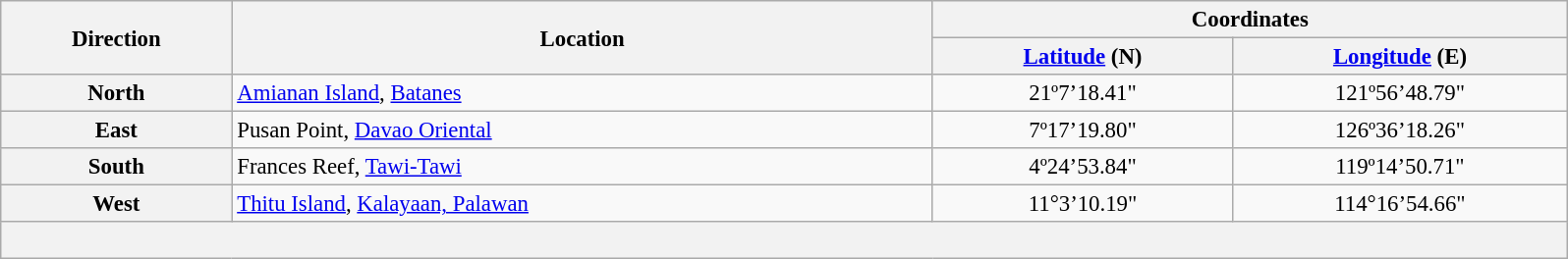<table class="wikitable" style="font-size:95%;width:70em;">
<tr>
<th scope="col" rowspan=2>Direction</th>
<th scope="col" rowspan=2>Location</th>
<th scope="col" colspan=2>Coordinates</th>
</tr>
<tr>
<th scope="col"><a href='#'>Latitude</a> (N)</th>
<th scope="col"><a href='#'>Longitude</a> (E)</th>
</tr>
<tr>
<th scope="row">North</th>
<td><a href='#'>Amianan Island</a>, <a href='#'>Batanes</a></td>
<td style="text-align:center;">21º7’18.41"</td>
<td style="text-align:center;">121º56’48.79"</td>
</tr>
<tr>
<th scope="row">East</th>
<td>Pusan Point, <a href='#'>Davao Oriental</a></td>
<td style="text-align:center;">7º17’19.80"</td>
<td style="text-align:center;">126º36’18.26"</td>
</tr>
<tr>
<th scope="row">South</th>
<td>Frances Reef, <a href='#'>Tawi-Tawi</a></td>
<td style="text-align:center;">4º24’53.84"</td>
<td style="text-align:center;">119º14’50.71"</td>
</tr>
<tr>
<th scope="row">West</th>
<td><a href='#'>Thitu Island</a>, <a href='#'>Kalayaan, Palawan</a></td>
<td style="text-align:center;">11°3’10.19"</td>
<td style="text-align:center;">114°16’54.66"</td>
</tr>
<tr class="sortbottom" style="background-color:#F2F2F2;">
<td colspan=4><br></td>
</tr>
</table>
